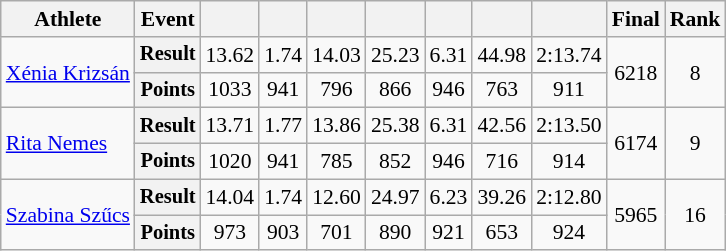<table class=wikitable style=font-size:90%>
<tr>
<th>Athlete</th>
<th>Event</th>
<th></th>
<th></th>
<th></th>
<th></th>
<th></th>
<th></th>
<th></th>
<th>Final</th>
<th>Rank</th>
</tr>
<tr align=center>
<td rowspan=2 align=left><a href='#'>Xénia Krizsán</a></td>
<th style=font-size:95%>Result</th>
<td>13.62 </td>
<td>1.74 </td>
<td>14.03 </td>
<td>25.23 </td>
<td>6.31 </td>
<td>44.98 </td>
<td>2:13.74 </td>
<td rowspan=2>6218 </td>
<td rowspan=2>8</td>
</tr>
<tr align=center>
<th style=font-size:95%>Points</th>
<td>1033</td>
<td>941</td>
<td>796</td>
<td>866</td>
<td>946</td>
<td>763</td>
<td>911</td>
</tr>
<tr align=center>
<td rowspan=2 align=left><a href='#'>Rita Nemes</a></td>
<th style=font-size:95%>Result</th>
<td>13.71</td>
<td>1.77</td>
<td>13.86</td>
<td>25.38 </td>
<td>6.31 </td>
<td>42.56</td>
<td>2:13.50</td>
<td rowspan=2>6174</td>
<td rowspan=2>9</td>
</tr>
<tr align=center>
<th style=font-size:95%>Points</th>
<td>1020</td>
<td>941</td>
<td>785</td>
<td>852</td>
<td>946</td>
<td>716</td>
<td>914</td>
</tr>
<tr align=center>
<td rowspan=2 align=left><a href='#'>Szabina Szűcs</a></td>
<th style=font-size:95%>Result</th>
<td>14.04</td>
<td>1.74</td>
<td>12.60</td>
<td>24.97 </td>
<td>6.23</td>
<td>39.26</td>
<td>2:12.80</td>
<td rowspan=2>5965</td>
<td rowspan=2>16</td>
</tr>
<tr align=center>
<th style=font-size:95%>Points</th>
<td>973</td>
<td>903</td>
<td>701</td>
<td>890</td>
<td>921</td>
<td>653</td>
<td>924</td>
</tr>
</table>
